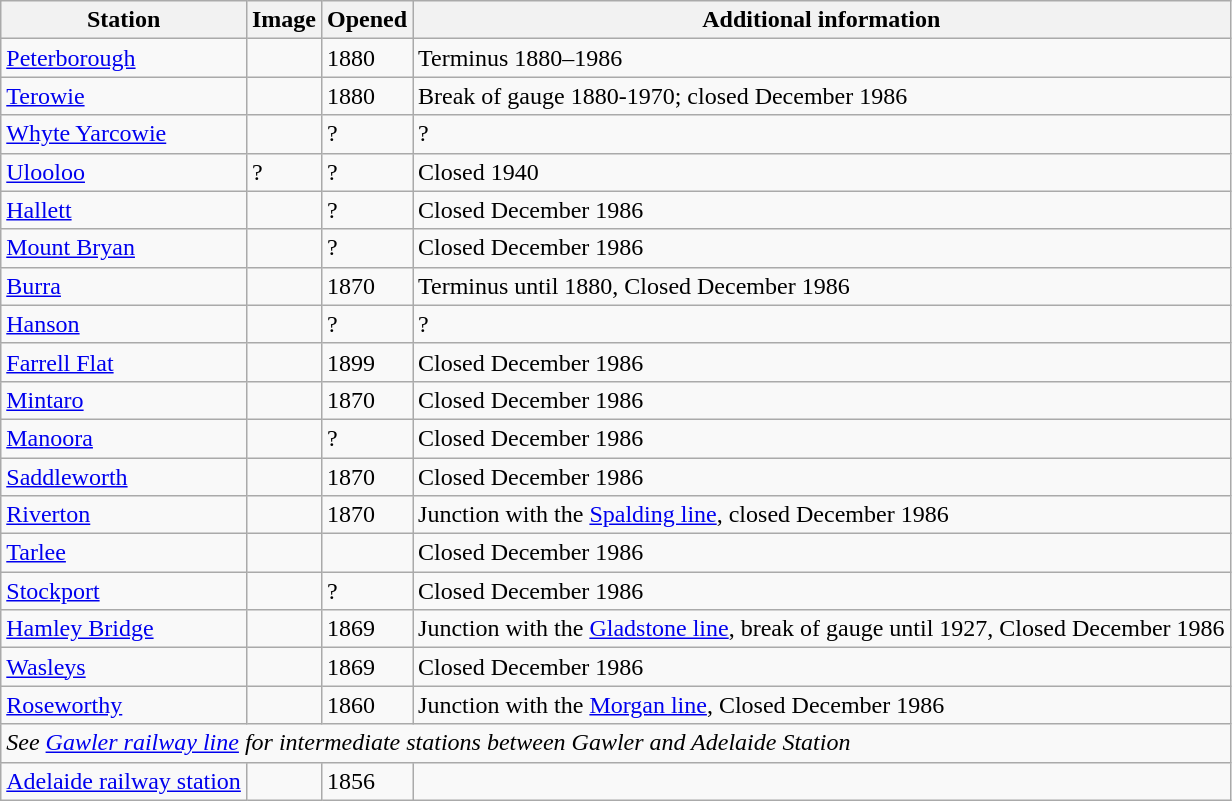<table class="wikitable sortable" border="2">
<tr>
<th>Station</th>
<th>Image</th>
<th>Opened</th>
<th>Additional information</th>
</tr>
<tr>
<td><a href='#'>Peterborough</a></td>
<td></td>
<td>1880</td>
<td>Terminus 1880–1986</td>
</tr>
<tr>
<td><a href='#'>Terowie</a></td>
<td></td>
<td>1880</td>
<td>Break of gauge 1880-1970; closed December 1986</td>
</tr>
<tr>
<td><a href='#'>Whyte Yarcowie</a></td>
<td></td>
<td>?</td>
<td>?</td>
</tr>
<tr>
<td><a href='#'>Ulooloo</a></td>
<td>?</td>
<td>?</td>
<td>Closed 1940</td>
</tr>
<tr>
<td><a href='#'>Hallett</a></td>
<td></td>
<td>?</td>
<td>Closed December 1986</td>
</tr>
<tr>
<td><a href='#'>Mount Bryan</a></td>
<td></td>
<td>?</td>
<td>Closed December 1986</td>
</tr>
<tr>
<td><a href='#'>Burra</a></td>
<td></td>
<td>1870</td>
<td>Terminus until 1880, Closed December 1986</td>
</tr>
<tr>
<td><a href='#'>Hanson</a></td>
<td></td>
<td>?</td>
<td>?</td>
</tr>
<tr>
<td><a href='#'>Farrell Flat</a></td>
<td></td>
<td>1899</td>
<td>Closed December 1986</td>
</tr>
<tr>
<td><a href='#'>Mintaro</a></td>
<td></td>
<td>1870</td>
<td>Closed December 1986</td>
</tr>
<tr>
<td><a href='#'>Manoora</a></td>
<td></td>
<td>?</td>
<td>Closed December 1986</td>
</tr>
<tr>
<td><a href='#'>Saddleworth</a></td>
<td></td>
<td>1870</td>
<td>Closed December 1986</td>
</tr>
<tr>
<td><a href='#'>Riverton</a></td>
<td></td>
<td>1870</td>
<td>Junction with the <a href='#'>Spalding line</a>, closed December 1986</td>
</tr>
<tr>
<td><a href='#'>Tarlee</a></td>
<td></td>
<td></td>
<td>Closed December 1986</td>
</tr>
<tr>
<td><a href='#'>Stockport</a></td>
<td></td>
<td>?</td>
<td>Closed December 1986</td>
</tr>
<tr>
<td><a href='#'>Hamley Bridge</a></td>
<td></td>
<td>1869</td>
<td>Junction with the <a href='#'>Gladstone line</a>, break of gauge until 1927, Closed December 1986</td>
</tr>
<tr>
<td><a href='#'>Wasleys</a></td>
<td></td>
<td>1869</td>
<td>Closed December 1986</td>
</tr>
<tr>
<td><a href='#'>Roseworthy</a></td>
<td></td>
<td>1860</td>
<td>Junction with the <a href='#'>Morgan line</a>, Closed December 1986</td>
</tr>
<tr>
<td colspan="4"><em>See <a href='#'>Gawler railway line</a> for intermediate stations between Gawler and Adelaide Station</em></td>
</tr>
<tr>
<td><a href='#'>Adelaide railway station</a></td>
<td></td>
<td>1856</td>
</tr>
</table>
